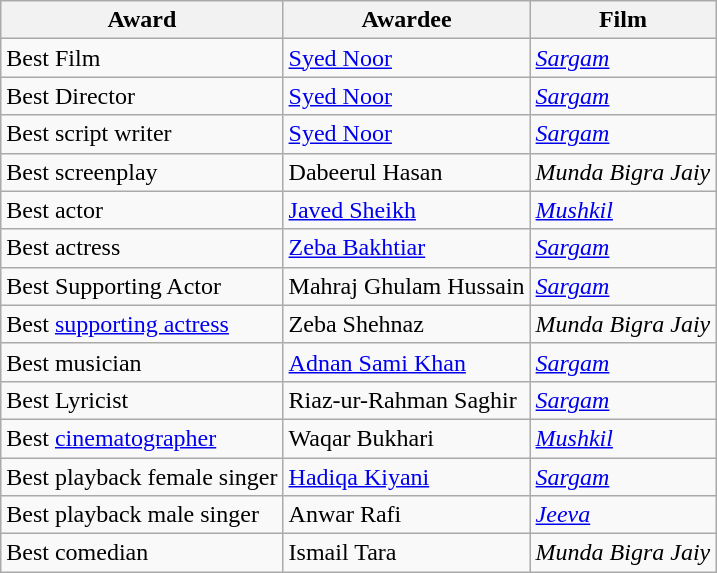<table class="wikitable">
<tr>
<th>Award</th>
<th>Awardee</th>
<th>Film</th>
</tr>
<tr>
<td>Best Film</td>
<td><a href='#'>Syed Noor</a></td>
<td><a href='#'><em>Sargam</em></a></td>
</tr>
<tr>
<td>Best Director</td>
<td><a href='#'>Syed Noor</a></td>
<td><a href='#'><em>Sargam</em></a></td>
</tr>
<tr>
<td>Best script writer</td>
<td><a href='#'>Syed Noor</a></td>
<td><a href='#'><em>Sargam</em></a></td>
</tr>
<tr>
<td>Best screenplay</td>
<td>Dabeerul Hasan</td>
<td><em>Munda Bigra Jaiy</em></td>
</tr>
<tr>
<td>Best actor</td>
<td><a href='#'>Javed Sheikh</a></td>
<td><em><a href='#'>Mushkil</a></em></td>
</tr>
<tr>
<td>Best actress</td>
<td><a href='#'>Zeba Bakhtiar</a></td>
<td><a href='#'><em>Sargam</em></a></td>
</tr>
<tr>
<td>Best Supporting Actor</td>
<td>Mahraj Ghulam Hussain</td>
<td><a href='#'><em>Sargam</em></a></td>
</tr>
<tr>
<td>Best <a href='#'>supporting actress</a></td>
<td>Zeba Shehnaz</td>
<td><em>Munda Bigra Jaiy</em></td>
</tr>
<tr>
<td>Best musician</td>
<td><a href='#'>Adnan Sami Khan</a></td>
<td><a href='#'><em>Sargam</em></a></td>
</tr>
<tr>
<td>Best Lyricist</td>
<td>Riaz-ur-Rahman Saghir</td>
<td><a href='#'><em>Sargam</em></a></td>
</tr>
<tr>
<td>Best <a href='#'>cinematographer</a></td>
<td>Waqar Bukhari</td>
<td><em><a href='#'>Mushkil</a></em></td>
</tr>
<tr>
<td>Best playback female singer</td>
<td><a href='#'>Hadiqa Kiyani</a></td>
<td><a href='#'><em>Sargam</em></a></td>
</tr>
<tr>
<td>Best playback male singer</td>
<td>Anwar Rafi</td>
<td><a href='#'><em>Jeeva</em></a></td>
</tr>
<tr>
<td>Best comedian</td>
<td>Ismail Tara</td>
<td><em>Munda Bigra Jaiy</em></td>
</tr>
</table>
